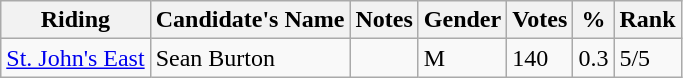<table class="wikitable">
<tr>
<th>Riding<br></th>
<th>Candidate's Name</th>
<th>Notes</th>
<th>Gender</th>
<th>Votes</th>
<th>%</th>
<th>Rank</th>
</tr>
<tr>
<td><a href='#'>St. John's East</a></td>
<td>Sean Burton</td>
<td></td>
<td>M</td>
<td>140</td>
<td>0.3</td>
<td>5/5</td>
</tr>
</table>
